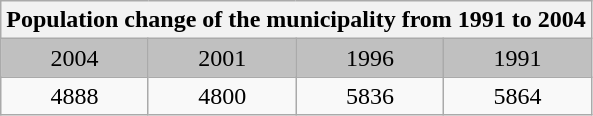<table class="wikitable">
<tr>
<th colspan="4">Population change of the municipality from 1991 to 2004</th>
</tr>
<tr bgcolor="#C0C0C0">
<td align="center">2004</td>
<td align="center">2001</td>
<td align="center">1996</td>
<td align="center">1991</td>
</tr>
<tr>
<td align="center">4888</td>
<td align="center">4800</td>
<td align="center">5836</td>
<td align="center">5864</td>
</tr>
</table>
